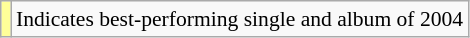<table class="wikitable" style="font-size:90%;">
<tr>
<td style="background-color:#FFFF99"></td>
<td>Indicates best-performing single and album of 2004</td>
</tr>
</table>
